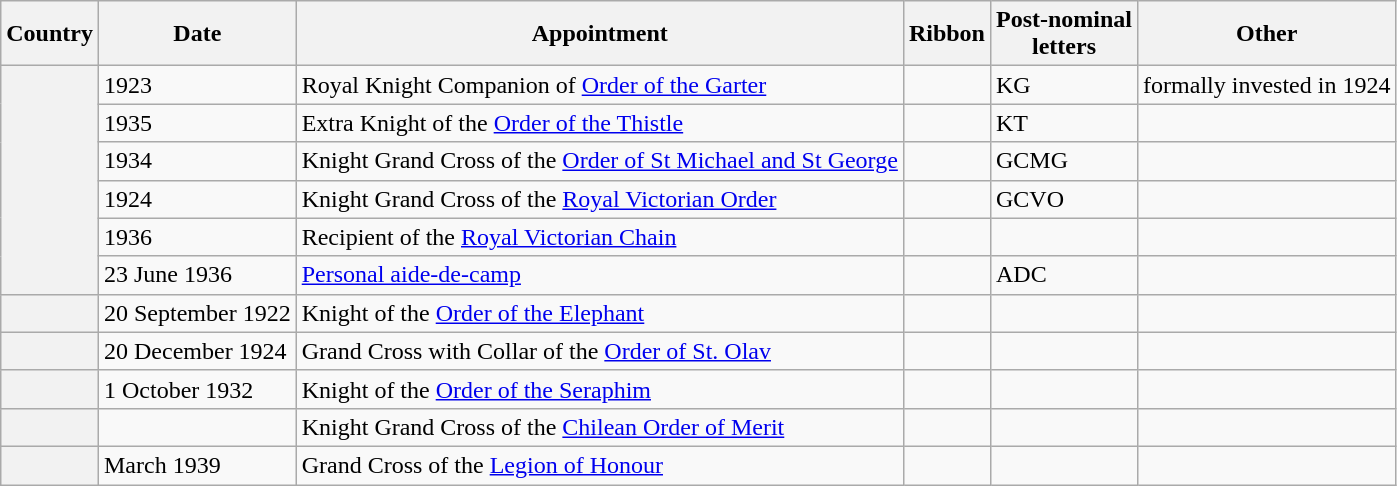<table class="wikitable plainrowheaders">
<tr>
<th scope="col">Country</th>
<th scope="col">Date</th>
<th scope="col">Appointment</th>
<th scope="col">Ribbon</th>
<th scope="col">Post-nominal<br>letters</th>
<th>Other</th>
</tr>
<tr>
<th rowspan="6"></th>
<td>1923</td>
<td>Royal Knight Companion of <a href='#'>Order of the Garter</a></td>
<td></td>
<td>KG</td>
<td>formally invested in 1924</td>
</tr>
<tr>
<td>1935</td>
<td>Extra Knight of the <a href='#'>Order of the Thistle</a></td>
<td></td>
<td>KT</td>
<td></td>
</tr>
<tr>
<td>1934</td>
<td>Knight Grand Cross of the <a href='#'>Order of St Michael and St George</a></td>
<td></td>
<td>GCMG</td>
<td></td>
</tr>
<tr>
<td>1924</td>
<td>Knight Grand Cross of the <a href='#'>Royal Victorian Order</a></td>
<td></td>
<td>GCVO</td>
<td></td>
</tr>
<tr>
<td>1936</td>
<td>Recipient of the <a href='#'>Royal Victorian Chain</a></td>
<td></td>
<td></td>
<td></td>
</tr>
<tr>
<td>23 June 1936</td>
<td><a href='#'>Personal aide-de-camp</a></td>
<td></td>
<td>ADC</td>
<td></td>
</tr>
<tr>
<th></th>
<td>20 September 1922</td>
<td>Knight of the <a href='#'>Order of the Elephant</a></td>
<td></td>
<td></td>
<td></td>
</tr>
<tr>
<th></th>
<td>20 December 1924</td>
<td>Grand Cross with Collar of the <a href='#'>Order of St. Olav</a></td>
<td></td>
<td></td>
<td></td>
</tr>
<tr>
<th></th>
<td>1 October 1932</td>
<td>Knight of the <a href='#'>Order of the Seraphim</a></td>
<td></td>
<td></td>
<td></td>
</tr>
<tr>
<th></th>
<td></td>
<td>Knight Grand Cross of the <a href='#'>Chilean Order of Merit</a></td>
<td></td>
<td></td>
<td></td>
</tr>
<tr>
<th></th>
<td>March 1939</td>
<td>Grand Cross of the <a href='#'>Legion of Honour</a></td>
<td></td>
<td></td>
<td></td>
</tr>
</table>
